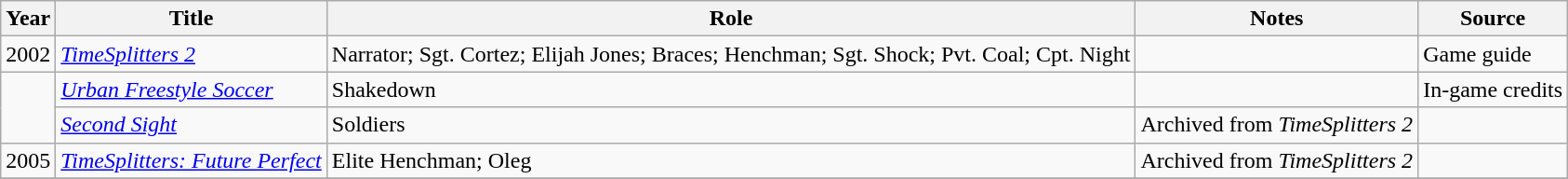<table class="wikitable sortable plainrowheaders">
<tr>
<th>Year</th>
<th>Title</th>
<th>Role</th>
<th class="unsortable">Notes</th>
<th class="unsortable">Source</th>
</tr>
<tr>
<td>2002</td>
<td><em><a href='#'>TimeSplitters 2</a></em></td>
<td>Narrator; Sgt. Cortez; Elijah Jones; Braces; Henchman; Sgt. Shock; Pvt. Coal; Cpt. Night</td>
<td></td>
<td>Game guide</td>
</tr>
<tr>
<td rowspan="2"></td>
<td><em><a href='#'>Urban Freestyle Soccer</a></em></td>
<td>Shakedown</td>
<td></td>
<td>In-game credits</td>
</tr>
<tr>
<td><em><a href='#'>Second Sight</a></em></td>
<td>Soldiers</td>
<td>Archived from <em>TimeSplitters 2</em></td>
<td></td>
</tr>
<tr>
<td>2005</td>
<td><em><a href='#'>TimeSplitters: Future Perfect</a></em></td>
<td>Elite Henchman; Oleg</td>
<td>Archived from <em>TimeSplitters 2</em></td>
<td></td>
</tr>
<tr>
</tr>
</table>
